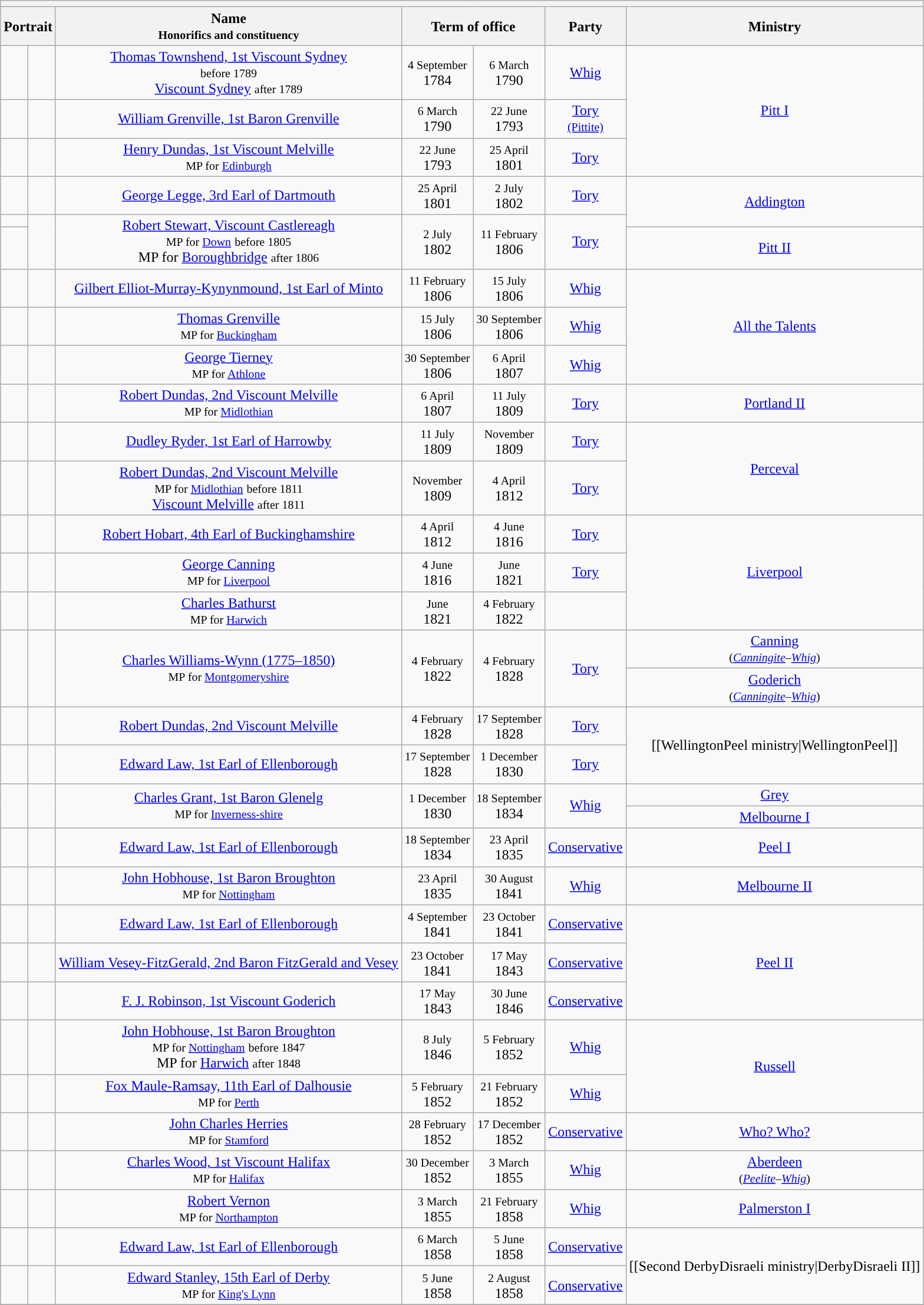<table class="wikitable" style="text-align:Center">
<tr>
<th colspan=8></th>
</tr>
<tr>
<th colspan=2>Portrait</th>
<th>Name<br><small>Honorifics and constituency</small></th>
<th colspan=2>Term of office</th>
<th>Party</th>
<th>Ministry</th>
</tr>
<tr>
<td style="background-color: "></td>
<td></td>
<td><a href='#'>Thomas Townshend, 1st Viscount Sydney</a><br><small>before 1789</small><br><a href='#'>Viscount Sydney</a> <small>after 1789</small></td>
<td><small>4 September</small><br>1784</td>
<td><small>6 March</small><br>1790</td>
<td><a href='#'>Whig</a></td>
<td rowspan=3 ><a href='#'>Pitt I</a></td>
</tr>
<tr>
<td style="background-color: "></td>
<td></td>
<td><a href='#'>William Grenville, 1st Baron Grenville</a></td>
<td><small>6 March</small><br>1790</td>
<td><small>22 June</small><br>1793</td>
<td><a href='#'>Tory<br><small>(Pittite)</small></a></td>
</tr>
<tr>
<td style="background-color: "></td>
<td></td>
<td><a href='#'>Henry Dundas, 1st Viscount Melville</a><br><small>MP for <a href='#'>Edinburgh</a></small></td>
<td><small>22 June</small><br>1793</td>
<td><small>25 April</small><br>1801</td>
<td><a href='#'>Tory</a></td>
</tr>
<tr>
<td style="background-color: "></td>
<td></td>
<td><a href='#'>George Legge, 3rd Earl of Dartmouth</a></td>
<td><small>25 April</small><br>1801</td>
<td><small>2 July</small><br>1802</td>
<td><a href='#'>Tory</a></td>
<td rowspan=2 ><a href='#'>Addington</a></td>
</tr>
<tr>
<td style="background-color: "></td>
<td rowspan=2></td>
<td rowspan=2><a href='#'>Robert Stewart, Viscount Castlereagh</a><br><small>MP for <a href='#'>Down</a></small> <small>before 1805</small><br>MP for <a href='#'>Boroughbridge</a> <small>after 1806</small></td>
<td rowspan=2><small>2 July</small><br>1802</td>
<td rowspan=2><small>11 February</small><br>1806</td>
<td rowspan=2 ><a href='#'>Tory</a></td>
</tr>
<tr>
<td style="background-color: "></td>
<td><a href='#'>Pitt II</a></td>
</tr>
<tr>
<td style="background-color: "></td>
<td></td>
<td><a href='#'>Gilbert Elliot-Murray-Kynynmound, 1st Earl of Minto</a><br></td>
<td><small>11 February</small><br>1806</td>
<td><small>15 July</small><br>1806</td>
<td><a href='#'>Whig</a></td>
<td rowspan=3 ><a href='#'>All the Talents</a><br></td>
</tr>
<tr>
<td style="background-color: "></td>
<td></td>
<td><a href='#'>Thomas Grenville</a><br><small>MP for <a href='#'>Buckingham</a></small></td>
<td><small>15 July</small><br>1806</td>
<td style="white-space: nowrap;"><small>30 September</small><br>1806</td>
<td><a href='#'>Whig</a></td>
</tr>
<tr>
<td style="background-color: "></td>
<td></td>
<td><a href='#'>George Tierney</a><br><small>MP for <a href='#'>Athlone</a></small></td>
<td style="white-space: nowrap;"><small>30 September</small><br>1806</td>
<td><small>6 April</small><br>1807</td>
<td><a href='#'>Whig</a></td>
</tr>
<tr>
<td style="background-color: "></td>
<td></td>
<td><a href='#'>Robert Dundas, 2nd Viscount Melville</a><br><small>MP for <a href='#'>Midlothian</a></small></td>
<td><small>6 April</small><br>1807</td>
<td><small>11 July</small><br>1809</td>
<td><a href='#'>Tory</a></td>
<td rowspan=2 ><a href='#'>Portland II</a></td>
</tr>
<tr>
<td rowspan=2 style="background-color: "></td>
<td rowspan=2></td>
<td rowspan=2><a href='#'>Dudley Ryder, 1st Earl of Harrowby</a></td>
<td rowspan=2><small>11 July</small><br>1809</td>
<td rowspan=2><small>November</small><br>1809</td>
<td rowspan=2 ><a href='#'>Tory</a></td>
</tr>
<tr>
<td rowspan=3 ><a href='#'>Perceval</a></td>
</tr>
<tr>
<td style="background-color: "></td>
<td></td>
<td><a href='#'>Robert Dundas, 2nd Viscount Melville</a><br><small>MP for <a href='#'>Midlothian</a></small> <small>before 1811</small><br><a href='#'>Viscount Melville</a> <small>after 1811</small></td>
<td><small>November</small><br>1809</td>
<td><small>4 April</small><br>1812</td>
<td><a href='#'>Tory</a></td>
</tr>
<tr>
<td rowspan=2 style="background-color: "></td>
<td rowspan=2></td>
<td rowspan=2><a href='#'>Robert Hobart, 4th Earl of Buckinghamshire</a></td>
<td rowspan=2><small>4 April</small><br>1812</td>
<td rowspan=2><small>4 June</small><br>1816</td>
<td rowspan=2 ><a href='#'>Tory</a></td>
</tr>
<tr>
<td rowspan=4 ><a href='#'>Liverpool</a></td>
</tr>
<tr>
<td style="background-color: "></td>
<td></td>
<td><a href='#'>George Canning</a><br><small>MP for <a href='#'>Liverpool</a></small></td>
<td><small>4 June</small><br>1816</td>
<td><small>June</small><br>1821</td>
<td><a href='#'>Tory</a></td>
</tr>
<tr>
<td></td>
<td></td>
<td><a href='#'>Charles Bathurst</a><br><small>MP for <a href='#'>Harwich</a></small></td>
<td><small>June</small><br>1821</td>
<td><small>4 February</small><br>1822</td>
<td></td>
</tr>
<tr>
<td rowspan=4 style="background-color: "></td>
<td rowspan=4></td>
<td rowspan=4><a href='#'>Charles Williams-Wynn (1775–1850)</a><br><small>MP for <a href='#'>Montgomeryshire</a></small></td>
<td rowspan=4><small>4 February</small><br>1822</td>
<td rowspan=4><small>4 February</small><br>1828</td>
<td rowspan=4 ><a href='#'>Tory</a></td>
</tr>
<tr>
<td><a href='#'>Canning</a><br><small>(<em><a href='#'>Canningite</a>–<a href='#'>Whig</a></em>)</small></td>
</tr>
<tr>
<td><a href='#'>Goderich</a><br><small>(<em><a href='#'>Canningite</a>–<a href='#'>Whig</a></em>)</small></td>
</tr>
<tr>
<td rowspan=3 >[[WellingtonPeel ministry|WellingtonPeel]]</td>
</tr>
<tr>
<td style="background-color: "></td>
<td></td>
<td><a href='#'>Robert Dundas, 2nd Viscount Melville</a></td>
<td><small>4 February</small><br>1828</td>
<td><small>17 September</small><br>1828</td>
<td><a href='#'>Tory</a></td>
</tr>
<tr>
<td style="background-color: "></td>
<td></td>
<td><a href='#'>Edward Law, 1st Earl of Ellenborough</a></td>
<td><small>17 September</small><br>1828</td>
<td><small>1 December</small><br>1830</td>
<td><a href='#'>Tory</a></td>
</tr>
<tr>
<td rowspan=2 style="background-color: "></td>
<td rowspan=2></td>
<td rowspan=2><a href='#'>Charles Grant, 1st Baron Glenelg</a><br><small>MP for <a href='#'>Inverness-shire</a></small></td>
<td rowspan=2><small>1 December</small><br>1830</td>
<td rowspan=2><small>18 September</small><br>1834</td>
<td rowspan=2 ><a href='#'>Whig</a></td>
<td><a href='#'>Grey</a></td>
</tr>
<tr>
<td><a href='#'>Melbourne I</a></td>
</tr>
<tr>
<td style="background-color: "></td>
<td></td>
<td><a href='#'>Edward Law, 1st Earl of Ellenborough</a></td>
<td><small>18 September</small><br>1834</td>
<td><small>23 April</small><br>1835</td>
<td><a href='#'>Conservative</a></td>
<td><a href='#'>Peel I</a></td>
</tr>
<tr>
<td style="background-color: "></td>
<td></td>
<td><a href='#'>John Hobhouse, 1st Baron Broughton</a><br><small>MP for <a href='#'>Nottingham</a></small></td>
<td><small>23 April</small><br>1835</td>
<td><small>30 August</small><br>1841</td>
<td><a href='#'>Whig</a></td>
<td><a href='#'>Melbourne II</a></td>
</tr>
<tr>
<td style="background-color: "></td>
<td></td>
<td><a href='#'>Edward Law, 1st Earl of Ellenborough</a></td>
<td><small>4 September</small><br>1841</td>
<td><small>23 October</small><br>1841</td>
<td><a href='#'>Conservative</a></td>
<td rowspan=3 ><a href='#'>Peel II</a></td>
</tr>
<tr>
<td style="background-color: "></td>
<td></td>
<td><a href='#'>William Vesey-FitzGerald, 2nd Baron FitzGerald and Vesey</a></td>
<td><small>23 October</small><br>1841</td>
<td><small>17 May</small><br>1843</td>
<td><a href='#'>Conservative</a></td>
</tr>
<tr>
<td style="background-color: "></td>
<td></td>
<td><a href='#'>F. J. Robinson, 1st Viscount Goderich</a></td>
<td><small>17 May</small><br>1843</td>
<td><small>30 June</small><br>1846</td>
<td><a href='#'>Conservative</a></td>
</tr>
<tr>
<td style="background-color: "></td>
<td></td>
<td><a href='#'>John Hobhouse, 1st Baron Broughton</a><br><small>MP for <a href='#'>Nottingham</a></small> <small>before 1847</small><br>MP for <a href='#'>Harwich</a> <small>after 1848</small><br></td>
<td><small>8 July</small><br>1846</td>
<td><small>5 February</small><br>1852</td>
<td><a href='#'>Whig</a></td>
<td rowspan=2 ><a href='#'>Russell</a></td>
</tr>
<tr>
<td style="background-color: "></td>
<td></td>
<td><a href='#'>Fox Maule-Ramsay, 11th Earl of Dalhousie</a><br><small>MP for <a href='#'>Perth</a></small></td>
<td><small>5 February</small><br>1852</td>
<td><small>21 February</small><br>1852</td>
<td><a href='#'>Whig</a></td>
</tr>
<tr>
<td style="background-color: "></td>
<td></td>
<td><a href='#'>John Charles Herries</a><br><small>MP for <a href='#'>Stamford</a></small></td>
<td><small>28 February</small><br>1852</td>
<td><small>17 December</small><br>1852</td>
<td><a href='#'>Conservative</a></td>
<td><a href='#'>Who? Who?</a></td>
</tr>
<tr>
<td style="background-color: "></td>
<td></td>
<td><a href='#'>Charles Wood, 1st Viscount Halifax</a><br><small>MP for <a href='#'>Halifax</a></small></td>
<td><small>30 December</small><br>1852</td>
<td><small>3 March</small><br>1855</td>
<td><a href='#'>Whig</a></td>
<td><a href='#'>Aberdeen</a><br><small>(<em><a href='#'>Peelite</a>–<a href='#'>Whig</a></em>)</small></td>
</tr>
<tr>
<td style="background-color: "></td>
<td></td>
<td><a href='#'>Robert Vernon</a><br><small>MP for <a href='#'>Northampton</a></small></td>
<td><small>3 March</small><br>1855</td>
<td><small>21 February</small><br>1858</td>
<td><a href='#'>Whig</a></td>
<td><a href='#'>Palmerston I</a></td>
</tr>
<tr>
<td style="background-color: "></td>
<td></td>
<td><a href='#'>Edward Law, 1st Earl of Ellenborough</a></td>
<td><small>6 March</small><br>1858</td>
<td><small>5 June</small><br>1858</td>
<td><a href='#'>Conservative</a></td>
<td rowspan=2 >[[Second DerbyDisraeli ministry|DerbyDisraeli II]]</td>
</tr>
<tr>
<td style="background-color: "></td>
<td></td>
<td><a href='#'>Edward Stanley, 15th Earl of Derby</a><br><small>MP for <a href='#'>King's Lynn</a></small></td>
<td><small>5 June</small><br>1858</td>
<td><small>2 August</small><br>1858</td>
<td><a href='#'>Conservative</a></td>
</tr>
<tr>
</tr>
</table>
